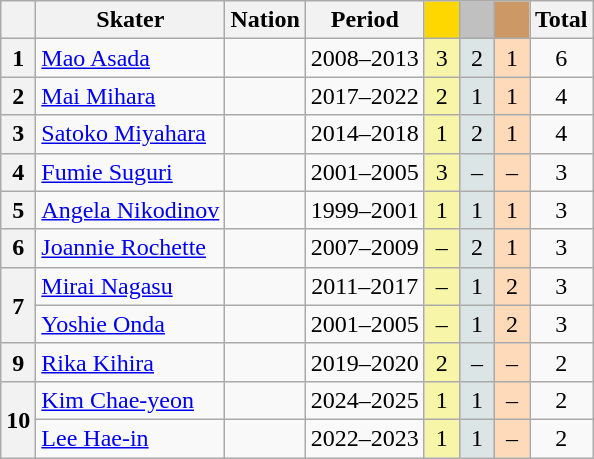<table class="wikitable unsortable" style="text-align:center">
<tr>
<th scope="col"></th>
<th scope="col">Skater</th>
<th scope="col">Nation</th>
<th scope="col">Period</th>
<th scope="col" style="width:1em; background-color:gold"></th>
<th scope="col" style="width:1em;background-color:silver"></th>
<th scope="col" style="width:1em;background-color:#CC9966"></th>
<th scope="col">Total</th>
</tr>
<tr>
<th scope="row">1</th>
<td align="left"><a href='#'>Mao Asada</a></td>
<td align="left"></td>
<td>2008–2013</td>
<td bgcolor="#F7F6A8">3</td>
<td bgcolor="#DCE5E5">2</td>
<td bgcolor="#FFDAB9">1</td>
<td>6</td>
</tr>
<tr>
<th scope="row">2</th>
<td align="left"><a href='#'>Mai Mihara</a></td>
<td align="left"></td>
<td>2017–2022</td>
<td bgcolor="#F7F6A8">2</td>
<td bgcolor="#DCE5E5">1</td>
<td bgcolor="#FFDAB9">1</td>
<td>4</td>
</tr>
<tr>
<th scope="row">3</th>
<td align="left"><a href='#'>Satoko Miyahara</a></td>
<td align="left"></td>
<td>2014–2018</td>
<td bgcolor="#F7F6A8">1</td>
<td bgcolor="#DCE5E5">2</td>
<td bgcolor="#FFDAB9">1</td>
<td>4</td>
</tr>
<tr>
<th scope="row">4</th>
<td align="left"><a href='#'>Fumie Suguri</a></td>
<td align="left"></td>
<td>2001–2005</td>
<td bgcolor="#F7F6A8">3</td>
<td bgcolor="#DCE5E5">–</td>
<td bgcolor="#FFDAB9">–</td>
<td>3</td>
</tr>
<tr>
<th scope="row">5</th>
<td align="left"><a href='#'>Angela Nikodinov</a></td>
<td align="left"></td>
<td>1999–2001</td>
<td bgcolor="#F7F6A8">1</td>
<td bgcolor="#DCE5E5">1</td>
<td bgcolor="#FFDAB9">1</td>
<td>3</td>
</tr>
<tr>
<th scope="row">6</th>
<td align="left"><a href='#'>Joannie Rochette</a></td>
<td align="left"></td>
<td>2007–2009</td>
<td bgcolor="#F7F6A8">–</td>
<td bgcolor="#DCE5E5">2</td>
<td bgcolor="#FFDAB9">1</td>
<td>3</td>
</tr>
<tr>
<th scope="row" rowspan="2">7</th>
<td align="left"><a href='#'>Mirai Nagasu</a></td>
<td align="left"></td>
<td>2011–2017</td>
<td bgcolor="#F7F6A8">–</td>
<td bgcolor="#DCE5E5">1</td>
<td bgcolor="#FFDAB9">2</td>
<td>3</td>
</tr>
<tr>
<td align="left"><a href='#'>Yoshie Onda</a></td>
<td align="left"></td>
<td>2001–2005</td>
<td bgcolor="#F7F6A8">–</td>
<td bgcolor="#DCE5E5">1</td>
<td bgcolor="#FFDAB9">2</td>
<td>3</td>
</tr>
<tr>
<th scope="row">9</th>
<td align="left"><a href='#'>Rika Kihira</a></td>
<td align="left"></td>
<td>2019–2020</td>
<td bgcolor="#F7F6A8">2</td>
<td bgcolor="#DCE5E5">–</td>
<td bgcolor="#FFDAB9">–</td>
<td>2</td>
</tr>
<tr>
<th scope="row" rowspan="2">10</th>
<td align="left"><a href='#'>Kim Chae-yeon</a></td>
<td align="left"></td>
<td>2024–2025</td>
<td bgcolor="#F7F6A8">1</td>
<td bgcolor="#DCE5E5">1</td>
<td bgcolor="#FFDAB9">–</td>
<td>2</td>
</tr>
<tr>
<td align="left"><a href='#'>Lee Hae-in</a></td>
<td align="left"></td>
<td>2022–2023</td>
<td bgcolor="#F7F6A8">1</td>
<td bgcolor="#DCE5E5">1</td>
<td bgcolor="#FFDAB9">–</td>
<td>2</td>
</tr>
</table>
